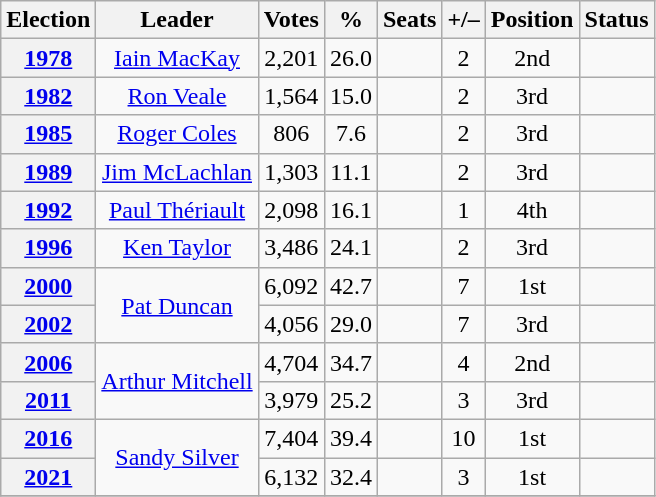<table class=wikitable style="text-align: center;">
<tr>
<th>Election</th>
<th>Leader</th>
<th>Votes</th>
<th>%</th>
<th>Seats</th>
<th>+/–</th>
<th>Position</th>
<th>Status</th>
</tr>
<tr>
<th><a href='#'>1978</a></th>
<td><a href='#'>Iain MacKay</a></td>
<td>2,201</td>
<td>26.0</td>
<td></td>
<td> 2</td>
<td> 2nd</td>
<td></td>
</tr>
<tr>
<th><a href='#'>1982</a></th>
<td><a href='#'>Ron Veale</a></td>
<td>1,564</td>
<td>15.0</td>
<td></td>
<td> 2</td>
<td> 3rd</td>
<td></td>
</tr>
<tr>
<th><a href='#'>1985</a></th>
<td><a href='#'>Roger Coles</a></td>
<td>806</td>
<td>7.6</td>
<td></td>
<td> 2</td>
<td> 3rd</td>
<td></td>
</tr>
<tr>
<th><a href='#'>1989</a></th>
<td><a href='#'>Jim McLachlan</a></td>
<td>1,303</td>
<td>11.1</td>
<td></td>
<td> 2</td>
<td> 3rd</td>
<td></td>
</tr>
<tr>
<th><a href='#'>1992</a></th>
<td><a href='#'>Paul Thériault</a></td>
<td>2,098</td>
<td>16.1</td>
<td></td>
<td> 1</td>
<td> 4th</td>
<td></td>
</tr>
<tr>
<th><a href='#'>1996</a></th>
<td><a href='#'>Ken Taylor</a></td>
<td>3,486</td>
<td>24.1</td>
<td></td>
<td> 2</td>
<td> 3rd</td>
<td></td>
</tr>
<tr>
<th><a href='#'>2000</a></th>
<td rowspan=2><a href='#'>Pat Duncan</a></td>
<td>6,092</td>
<td>42.7</td>
<td></td>
<td> 7</td>
<td> 1st</td>
<td></td>
</tr>
<tr>
<th><a href='#'>2002</a></th>
<td>4,056</td>
<td>29.0</td>
<td></td>
<td> 7</td>
<td> 3rd</td>
<td></td>
</tr>
<tr>
<th><a href='#'>2006</a></th>
<td rowspan=2><a href='#'>Arthur Mitchell</a></td>
<td>4,704</td>
<td>34.7</td>
<td></td>
<td> 4</td>
<td> 2nd</td>
<td></td>
</tr>
<tr>
<th><a href='#'>2011</a></th>
<td>3,979</td>
<td>25.2</td>
<td></td>
<td> 3</td>
<td> 3rd</td>
<td></td>
</tr>
<tr>
<th><a href='#'>2016</a></th>
<td rowspan=2><a href='#'>Sandy Silver</a></td>
<td>7,404</td>
<td>39.4</td>
<td></td>
<td> 10</td>
<td> 1st</td>
<td></td>
</tr>
<tr>
<th><a href='#'>2021</a></th>
<td>6,132</td>
<td>32.4</td>
<td></td>
<td> 3</td>
<td> 1st</td>
<td></td>
</tr>
<tr>
</tr>
</table>
